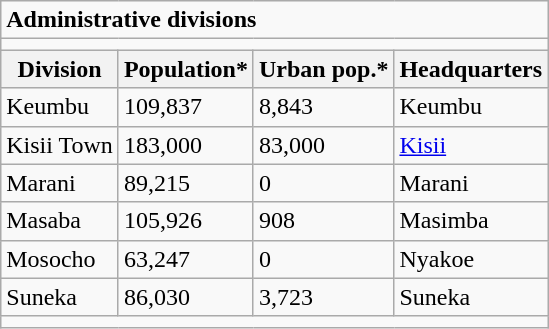<table class="wikitable">
<tr>
<td colspan="4"><strong>Administrative divisions</strong></td>
</tr>
<tr>
<td colspan="4"></td>
</tr>
<tr>
<th>Division</th>
<th>Population*</th>
<th>Urban pop.*</th>
<th>Headquarters</th>
</tr>
<tr>
<td>Keumbu</td>
<td>109,837</td>
<td>8,843</td>
<td>Keumbu</td>
</tr>
<tr>
<td>Kisii Town</td>
<td>183,000</td>
<td>83,000</td>
<td><a href='#'>Kisii</a></td>
</tr>
<tr>
<td>Marani</td>
<td>89,215</td>
<td>0</td>
<td>Marani</td>
</tr>
<tr>
<td>Masaba</td>
<td>105,926</td>
<td>908</td>
<td>Masimba</td>
</tr>
<tr>
<td>Mosocho</td>
<td>63,247</td>
<td>0</td>
<td>Nyakoe</td>
</tr>
<tr>
<td>Suneka</td>
<td>86,030</td>
<td>3,723</td>
<td>Suneka</td>
</tr>
<tr>
<td colspan="4"></td>
</tr>
</table>
